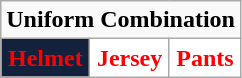<table class="wikitable"  style="display: inline-table;">
<tr>
<td align="center" Colspan="3"><strong>Uniform Combination</strong></td>
</tr>
<tr align="center">
<td style="background:#14213D; color:red"><strong>Helmet</strong></td>
<td style="background:white; color:red"><strong>Jersey</strong></td>
<td style="background:white; color:red"><strong>Pants</strong></td>
</tr>
</table>
